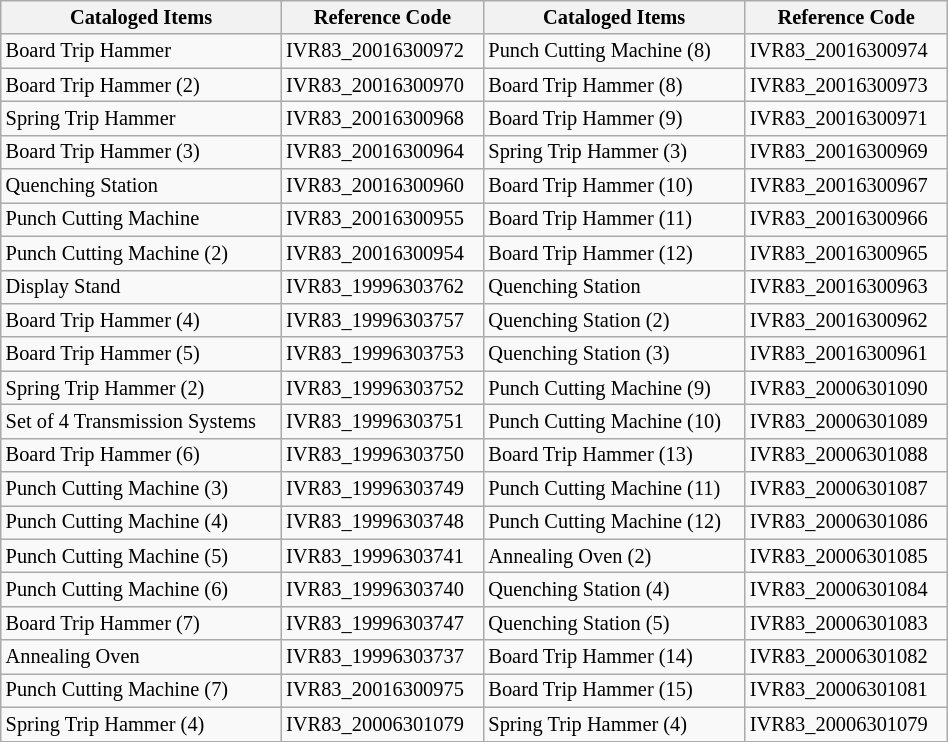<table class="wikitable sortable center" style="width:50%; font-size:85%; margin-top:0.5em;">
<tr>
<th>Cataloged Items</th>
<th>Reference Code</th>
<th>Cataloged Items</th>
<th>Reference Code</th>
</tr>
<tr>
<td>Board Trip Hammer</td>
<td>IVR83_20016300972</td>
<td>Punch Cutting Machine (8)</td>
<td>IVR83_20016300974</td>
</tr>
<tr>
<td>Board Trip Hammer (2)</td>
<td>IVR83_20016300970</td>
<td>Board Trip Hammer (8)</td>
<td>IVR83_20016300973</td>
</tr>
<tr>
<td>Spring Trip Hammer</td>
<td>IVR83_20016300968</td>
<td>Board Trip Hammer (9)</td>
<td>IVR83_20016300971</td>
</tr>
<tr>
<td>Board Trip Hammer (3)</td>
<td>IVR83_20016300964</td>
<td>Spring Trip Hammer (3)</td>
<td>IVR83_20016300969</td>
</tr>
<tr>
<td>Quenching Station</td>
<td>IVR83_20016300960</td>
<td>Board Trip Hammer (10)</td>
<td>IVR83_20016300967</td>
</tr>
<tr>
<td>Punch Cutting Machine</td>
<td>IVR83_20016300955</td>
<td>Board Trip Hammer (11)</td>
<td>IVR83_20016300966</td>
</tr>
<tr>
<td>Punch Cutting Machine (2)</td>
<td>IVR83_20016300954</td>
<td>Board Trip Hammer (12)</td>
<td>IVR83_20016300965</td>
</tr>
<tr>
<td>Display Stand</td>
<td>IVR83_19996303762</td>
<td>Quenching Station</td>
<td>IVR83_20016300963</td>
</tr>
<tr>
<td>Board Trip Hammer (4)</td>
<td>IVR83_19996303757</td>
<td>Quenching Station (2)</td>
<td>IVR83_20016300962</td>
</tr>
<tr>
<td>Board Trip Hammer (5)</td>
<td>IVR83_19996303753</td>
<td>Quenching Station (3)</td>
<td>IVR83_20016300961</td>
</tr>
<tr>
<td>Spring Trip Hammer (2)</td>
<td>IVR83_19996303752</td>
<td>Punch Cutting Machine (9)</td>
<td>IVR83_20006301090</td>
</tr>
<tr>
<td>Set of 4 Transmission Systems</td>
<td>IVR83_19996303751</td>
<td>Punch Cutting Machine (10)</td>
<td>IVR83_20006301089</td>
</tr>
<tr>
<td>Board Trip Hammer (6)</td>
<td>IVR83_19996303750</td>
<td>Board Trip Hammer (13)</td>
<td>IVR83_20006301088</td>
</tr>
<tr>
<td>Punch Cutting Machine (3)</td>
<td>IVR83_19996303749</td>
<td>Punch Cutting Machine (11)</td>
<td>IVR83_20006301087</td>
</tr>
<tr>
<td>Punch Cutting Machine (4)</td>
<td>IVR83_19996303748</td>
<td>Punch Cutting Machine (12)</td>
<td>IVR83_20006301086</td>
</tr>
<tr>
<td>Punch Cutting Machine (5)</td>
<td>IVR83_19996303741</td>
<td>Annealing Oven (2)</td>
<td>IVR83_20006301085</td>
</tr>
<tr>
<td>Punch Cutting Machine (6)</td>
<td>IVR83_19996303740</td>
<td>Quenching Station (4)</td>
<td>IVR83_20006301084</td>
</tr>
<tr>
<td>Board Trip Hammer (7)</td>
<td>IVR83_19996303747</td>
<td>Quenching Station (5)</td>
<td>IVR83_20006301083</td>
</tr>
<tr>
<td>Annealing Oven</td>
<td>IVR83_19996303737</td>
<td>Board Trip Hammer (14)</td>
<td>IVR83_20006301082</td>
</tr>
<tr>
<td>Punch Cutting Machine (7)</td>
<td>IVR83_20016300975</td>
<td>Board Trip Hammer (15)</td>
<td>IVR83_20006301081</td>
</tr>
<tr>
<td>Spring Trip Hammer (4)</td>
<td>IVR83_20006301079</td>
<td>Spring Trip Hammer (4)</td>
<td>IVR83_20006301079</td>
</tr>
<tr>
</tr>
</table>
